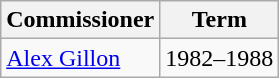<table class="wikitable">
<tr>
<th Commissioners>Commissioner</th>
<th>Term</th>
</tr>
<tr>
<td><a href='#'>Alex Gillon</a></td>
<td>1982–1988</td>
</tr>
</table>
